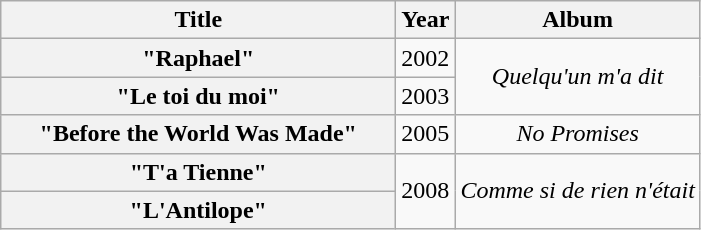<table class="wikitable plainrowheaders" style="text-align:center;" border="1">
<tr>
<th scope="col" style="width:16em;">Title</th>
<th scope="col">Year</th>
<th scope="col">Album</th>
</tr>
<tr>
<th scope="row">"Raphael"</th>
<td>2002</td>
<td rowspan="2"><em>Quelqu'un m'a dit</em></td>
</tr>
<tr>
<th scope="row">"Le toi du moi"</th>
<td>2003</td>
</tr>
<tr>
<th scope="row">"Before the World Was Made"</th>
<td>2005</td>
<td><em>No Promises</em></td>
</tr>
<tr>
<th scope="row">"T'a Tienne"</th>
<td rowspan="2">2008</td>
<td rowspan="2"><em>Comme si de rien n'était</em></td>
</tr>
<tr>
<th scope="row">"L'Antilope"</th>
</tr>
</table>
